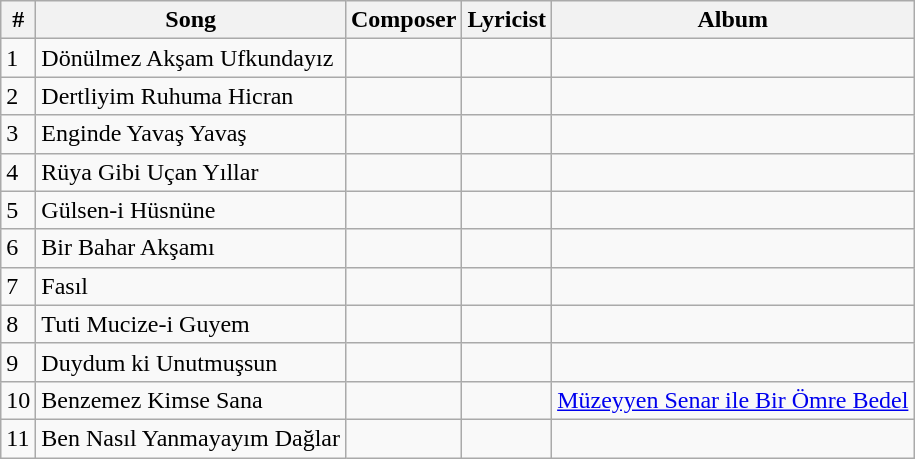<table class="wikitable">
<tr>
<th style="text-align:center;">#</th>
<th style="text-align:center;">Song</th>
<th style="text-align:center;">Composer</th>
<th style="text-align:center;">Lyricist</th>
<th style="text-align:center;">Album</th>
</tr>
<tr>
<td>1</td>
<td>Dönülmez Akşam Ufkundayız</td>
<td></td>
<td></td>
<td></td>
</tr>
<tr>
<td>2</td>
<td>Dertliyim Ruhuma Hicran</td>
<td></td>
<td></td>
<td></td>
</tr>
<tr>
<td>3</td>
<td>Enginde Yavaş Yavaş</td>
<td></td>
<td></td>
<td></td>
</tr>
<tr>
<td>4</td>
<td>Rüya Gibi Uçan Yıllar</td>
<td></td>
<td></td>
<td></td>
</tr>
<tr>
<td>5</td>
<td>Gülsen-i Hüsnüne</td>
<td></td>
<td></td>
<td></td>
</tr>
<tr>
<td>6</td>
<td>Bir Bahar Akşamı</td>
<td></td>
<td></td>
<td></td>
</tr>
<tr>
<td>7</td>
<td>Fasıl</td>
<td></td>
<td></td>
<td></td>
</tr>
<tr>
<td>8</td>
<td>Tuti Mucize-i Guyem</td>
<td></td>
<td></td>
<td></td>
</tr>
<tr>
<td>9</td>
<td>Duydum ki Unutmuşsun</td>
<td></td>
<td></td>
<td></td>
</tr>
<tr>
<td>10</td>
<td>Benzemez Kimse Sana</td>
<td></td>
<td></td>
<td><a href='#'>Müzeyyen Senar ile Bir Ömre Bedel</a></td>
</tr>
<tr>
<td>11</td>
<td>Ben Nasıl Yanmayayım Dağlar</td>
<td></td>
<td></td>
<td></td>
</tr>
</table>
